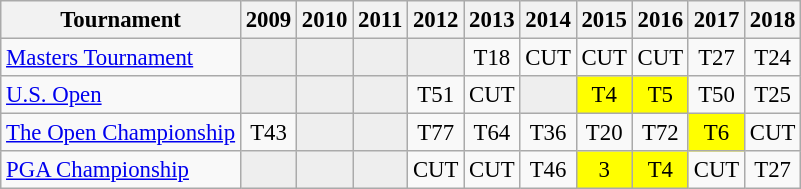<table class="wikitable" style="font-size:95%;text-align:center;">
<tr>
<th>Tournament</th>
<th>2009</th>
<th>2010</th>
<th>2011</th>
<th>2012</th>
<th>2013</th>
<th>2014</th>
<th>2015</th>
<th>2016</th>
<th>2017</th>
<th>2018</th>
</tr>
<tr>
<td align=left><a href='#'>Masters Tournament</a></td>
<td style="background:#eeeeee;"></td>
<td style="background:#eeeeee;"></td>
<td style="background:#eeeeee;"></td>
<td style="background:#eeeeee;"></td>
<td>T18</td>
<td>CUT</td>
<td>CUT</td>
<td>CUT</td>
<td>T27</td>
<td>T24</td>
</tr>
<tr>
<td align=left><a href='#'>U.S. Open</a></td>
<td style="background:#eeeeee;"></td>
<td style="background:#eeeeee;"></td>
<td style="background:#eeeeee;"></td>
<td>T51</td>
<td>CUT</td>
<td style="background:#eeeeee;"></td>
<td style="background:yellow;">T4</td>
<td style="background:yellow;">T5</td>
<td>T50</td>
<td>T25</td>
</tr>
<tr>
<td align=left><a href='#'>The Open Championship</a></td>
<td>T43</td>
<td style="background:#eeeeee;"></td>
<td style="background:#eeeeee;"></td>
<td>T77</td>
<td>T64</td>
<td>T36</td>
<td>T20</td>
<td>T72</td>
<td style="background:yellow;">T6</td>
<td>CUT</td>
</tr>
<tr>
<td align=left><a href='#'>PGA Championship</a></td>
<td style="background:#eeeeee;"></td>
<td style="background:#eeeeee;"></td>
<td style="background:#eeeeee;"></td>
<td>CUT</td>
<td>CUT</td>
<td>T46</td>
<td style="background:yellow;">3</td>
<td style="background:yellow;">T4</td>
<td>CUT</td>
<td>T27</td>
</tr>
</table>
